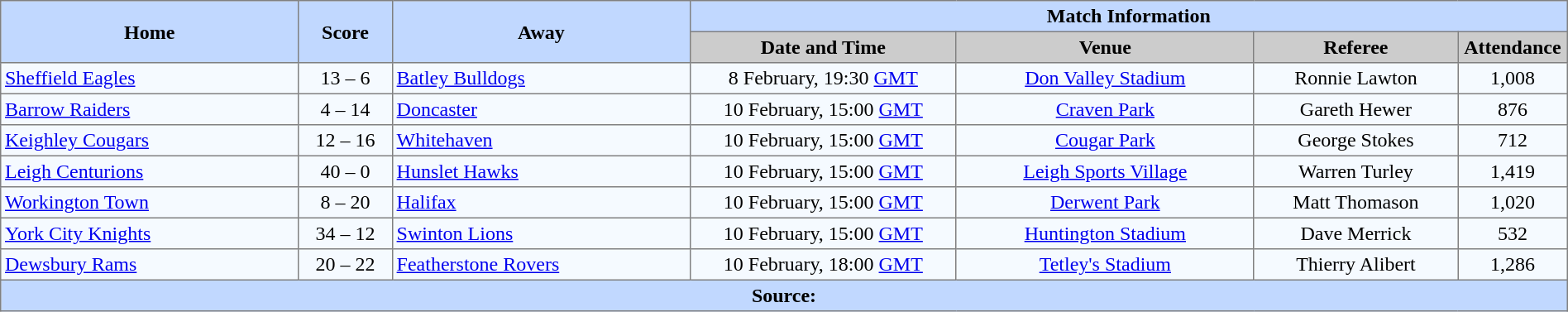<table border="1" cellpadding="3" cellspacing="0" style="border-collapse:collapse; text-align:center; width:100%;">
<tr style="background:#c1d8ff;">
<th rowspan="2" style="width:19%;">Home</th>
<th rowspan="2" style="width:6%;">Score</th>
<th rowspan="2" style="width:19%;">Away</th>
<th colspan=6>Match Information</th>
</tr>
<tr style="background:#ccc;">
<th width=17%>Date and Time</th>
<th width=19%>Venue</th>
<th width=13%>Referee</th>
<th width=7%>Attendance</th>
</tr>
<tr style="background:#f5faff;">
<td align=left> <a href='#'>Sheffield Eagles</a></td>
<td>13 – 6</td>
<td align=left> <a href='#'>Batley Bulldogs</a></td>
<td>8 February, 19:30 <a href='#'>GMT</a></td>
<td><a href='#'>Don Valley Stadium</a></td>
<td>Ronnie Lawton</td>
<td>1,008</td>
</tr>
<tr style="background:#f5faff;">
<td align=left> <a href='#'>Barrow Raiders</a></td>
<td>4 – 14</td>
<td align=left> <a href='#'>Doncaster</a></td>
<td>10 February, 15:00 <a href='#'>GMT</a></td>
<td><a href='#'>Craven Park</a></td>
<td>Gareth Hewer</td>
<td>876</td>
</tr>
<tr style="background:#f5faff;">
<td align=left> <a href='#'>Keighley Cougars</a></td>
<td>12 – 16</td>
<td align=left> <a href='#'>Whitehaven</a></td>
<td>10 February, 15:00 <a href='#'>GMT</a></td>
<td><a href='#'>Cougar Park</a></td>
<td>George Stokes</td>
<td>712</td>
</tr>
<tr style="background:#f5faff;">
<td align=left> <a href='#'>Leigh Centurions</a></td>
<td>40 – 0</td>
<td align=left> <a href='#'>Hunslet Hawks</a></td>
<td>10 February, 15:00 <a href='#'>GMT</a></td>
<td><a href='#'>Leigh Sports Village</a></td>
<td>Warren Turley</td>
<td>1,419</td>
</tr>
<tr style="background:#f5faff;">
<td align=left> <a href='#'>Workington Town</a></td>
<td>8 – 20</td>
<td align=left> <a href='#'>Halifax</a></td>
<td>10 February, 15:00 <a href='#'>GMT</a></td>
<td><a href='#'>Derwent Park</a></td>
<td>Matt Thomason</td>
<td>1,020</td>
</tr>
<tr style="background:#f5faff;">
<td align=left> <a href='#'>York City Knights</a></td>
<td>34 – 12</td>
<td align=left> <a href='#'>Swinton Lions</a></td>
<td>10 February, 15:00 <a href='#'>GMT</a></td>
<td><a href='#'>Huntington Stadium</a></td>
<td>Dave Merrick</td>
<td>532</td>
</tr>
<tr style="background:#f5faff;">
<td align=left> <a href='#'>Dewsbury Rams</a></td>
<td>20 – 22</td>
<td align=left> <a href='#'>Featherstone Rovers</a></td>
<td>10 February, 18:00 <a href='#'>GMT</a></td>
<td><a href='#'>Tetley's Stadium</a></td>
<td>Thierry Alibert</td>
<td>1,286</td>
</tr>
<tr style="background:#c1d8ff;">
<th colspan=12>Source:</th>
</tr>
</table>
